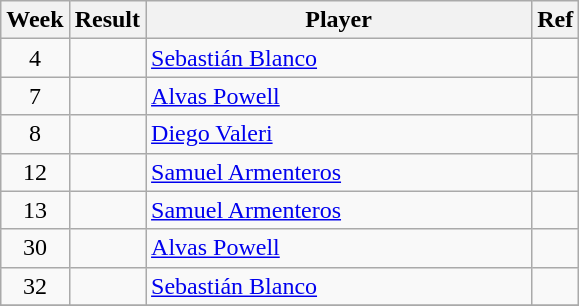<table class=wikitable>
<tr>
<th>Week</th>
<th>Result</th>
<th style="width:250px;">Player</th>
<th>Ref</th>
</tr>
<tr>
<td align=center>4</td>
<td></td>
<td> <a href='#'>Sebastián Blanco</a></td>
<td></td>
</tr>
<tr>
<td align=center>7</td>
<td></td>
<td> <a href='#'>Alvas Powell</a></td>
<td></td>
</tr>
<tr>
<td align=center>8</td>
<td></td>
<td> <a href='#'>Diego Valeri</a></td>
<td></td>
</tr>
<tr>
<td align=center>12</td>
<td></td>
<td> <a href='#'>Samuel Armenteros</a></td>
<td></td>
</tr>
<tr>
<td align=center>13</td>
<td></td>
<td> <a href='#'>Samuel Armenteros</a></td>
<td></td>
</tr>
<tr>
<td align=center>30</td>
<td></td>
<td> <a href='#'>Alvas Powell</a></td>
<td></td>
</tr>
<tr>
<td align=center>32</td>
<td></td>
<td> <a href='#'>Sebastián Blanco</a></td>
<td></td>
</tr>
<tr>
</tr>
</table>
